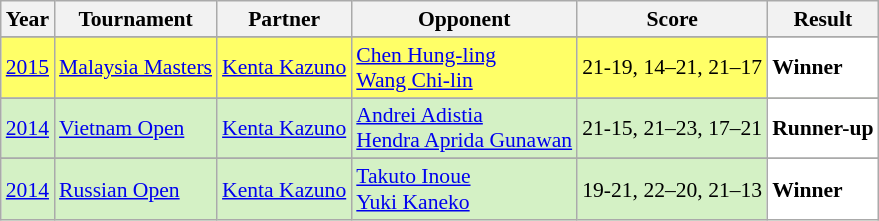<table class="sortable wikitable" style="font-size: 90%;">
<tr>
<th>Year</th>
<th>Tournament</th>
<th>Partner</th>
<th>Opponent</th>
<th>Score</th>
<th>Result</th>
</tr>
<tr>
</tr>
<tr style="background:#FFFF67">
<td align="center"><a href='#'>2015</a></td>
<td align="left"><a href='#'>Malaysia Masters</a></td>
<td align="left"> <a href='#'>Kenta Kazuno</a></td>
<td align="left"> <a href='#'>Chen Hung-ling</a><br> <a href='#'>Wang Chi-lin</a></td>
<td align="left">21-19, 14–21, 21–17</td>
<td style="text-align:left; background:white"> <strong>Winner</strong></td>
</tr>
<tr>
</tr>
<tr style="background:#D4F1C5">
<td align="center"><a href='#'>2014</a></td>
<td align="left"><a href='#'>Vietnam Open</a></td>
<td align="left"> <a href='#'>Kenta Kazuno</a></td>
<td align="left"> <a href='#'>Andrei Adistia</a><br> <a href='#'>Hendra Aprida Gunawan</a></td>
<td align="left">21-15, 21–23, 17–21</td>
<td style="text-align:left; background:white"> <strong>Runner-up</strong></td>
</tr>
<tr>
</tr>
<tr style="background:#D4F1C5">
<td align="center"><a href='#'>2014</a></td>
<td align="left"><a href='#'>Russian Open</a></td>
<td align="left"> <a href='#'>Kenta Kazuno</a></td>
<td align="left"> <a href='#'>Takuto Inoue</a><br> <a href='#'>Yuki Kaneko</a></td>
<td align="left">19-21, 22–20, 21–13</td>
<td style="text-align:left; background:white"> <strong>Winner</strong></td>
</tr>
</table>
